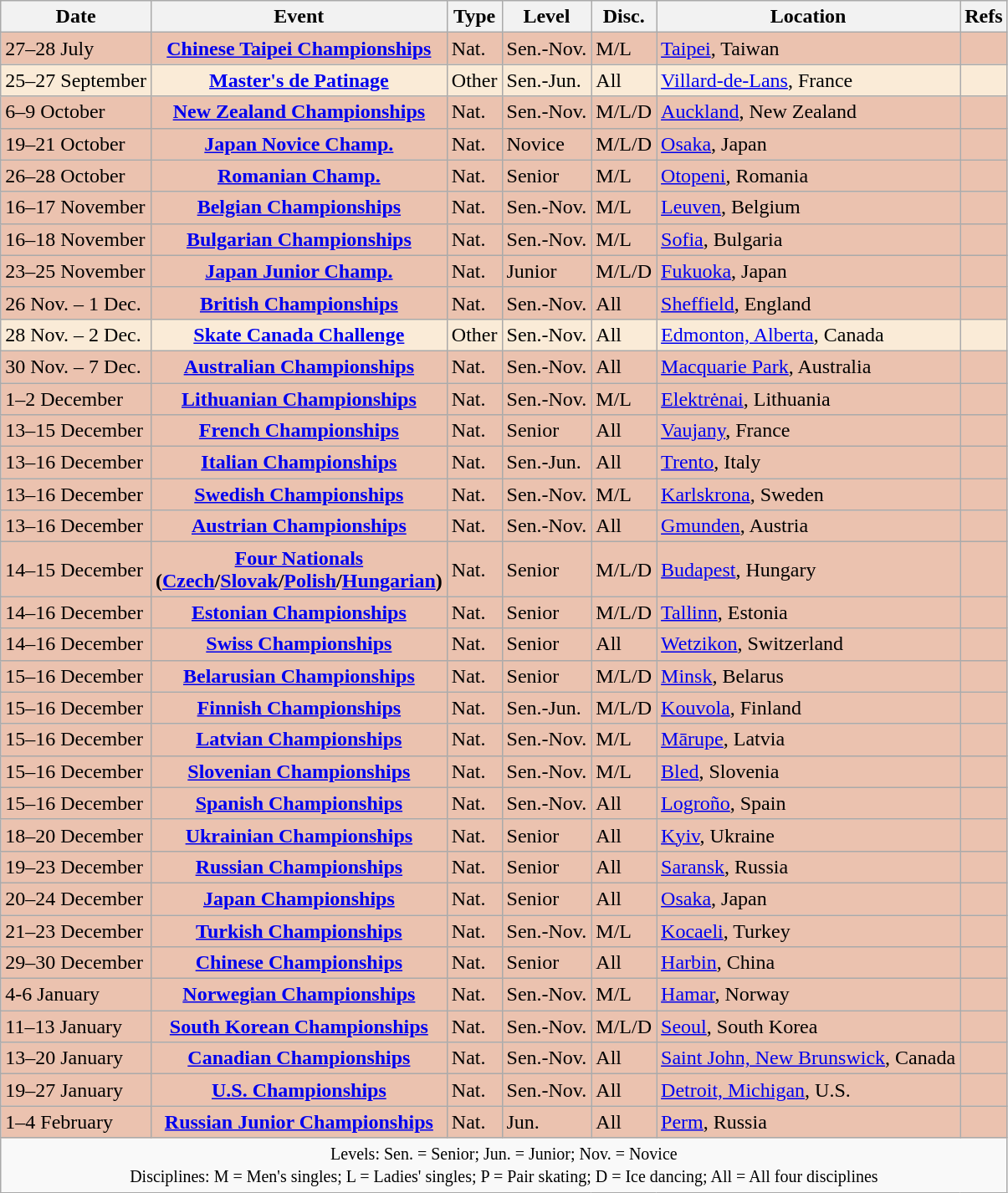<table class="wikitable">
<tr>
<th>Date</th>
<th>Event</th>
<th>Type</th>
<th>Level</th>
<th>Disc.</th>
<th>Location</th>
<th>Refs</th>
</tr>
<tr bgcolor=EBC2AF>
<td>27–28 July</td>
<td align=center><strong><a href='#'>Chinese Taipei Championships</a></strong></td>
<td>Nat.</td>
<td>Sen.-Nov.</td>
<td>M/L</td>
<td><a href='#'>Taipei</a>, Taiwan</td>
<td></td>
</tr>
<tr bgcolor=FAEBD7>
<td>25–27 September</td>
<td align=center><strong><a href='#'>Master's de Patinage</a></strong></td>
<td>Other</td>
<td>Sen.-Jun.</td>
<td>All</td>
<td><a href='#'>Villard-de-Lans</a>, France</td>
<td></td>
</tr>
<tr bgcolor=EBC2AF>
<td>6–9 October</td>
<td align=center><strong><a href='#'>New Zealand Championships</a></strong></td>
<td>Nat.</td>
<td>Sen.-Nov.</td>
<td>M/L/D</td>
<td><a href='#'>Auckland</a>, New Zealand</td>
<td></td>
</tr>
<tr bgcolor=EBC2AF>
<td>19–21 October</td>
<td align=center><strong><a href='#'>Japan Novice Champ.</a></strong></td>
<td>Nat.</td>
<td>Novice</td>
<td>M/L/D</td>
<td><a href='#'>Osaka</a>, Japan</td>
<td></td>
</tr>
<tr bgcolor=EBC2AF>
<td>26–28 October</td>
<td align=center><strong><a href='#'>Romanian Champ.</a></strong></td>
<td>Nat.</td>
<td>Senior</td>
<td>M/L</td>
<td><a href='#'>Otopeni</a>, Romania</td>
<td></td>
</tr>
<tr bgcolor=EBC2AF>
<td>16–17 November</td>
<td align=center><strong><a href='#'>Belgian Championships</a></strong></td>
<td>Nat.</td>
<td>Sen.-Nov.</td>
<td>M/L</td>
<td><a href='#'>Leuven</a>, Belgium</td>
<td></td>
</tr>
<tr bgcolor=EBC2AF>
<td>16–18 November</td>
<td align=center><strong><a href='#'>Bulgarian Championships</a></strong></td>
<td>Nat.</td>
<td>Sen.-Nov.</td>
<td>M/L</td>
<td><a href='#'>Sofia</a>, Bulgaria</td>
<td></td>
</tr>
<tr bgcolor=EBC2AF>
<td>23–25 November</td>
<td align=center><strong><a href='#'>Japan Junior Champ.</a></strong></td>
<td>Nat.</td>
<td>Junior</td>
<td>M/L/D</td>
<td><a href='#'>Fukuoka</a>, Japan</td>
<td></td>
</tr>
<tr bgcolor=EBC2AF>
<td>26 Nov. – 1 Dec.</td>
<td align=center><strong><a href='#'>British Championships</a></strong></td>
<td>Nat.</td>
<td>Sen.-Nov.</td>
<td>All</td>
<td><a href='#'>Sheffield</a>, England</td>
<td></td>
</tr>
<tr bgcolor=FAEBD7>
<td>28 Nov. – 2 Dec.</td>
<td align=center><strong><a href='#'>Skate Canada Challenge</a></strong></td>
<td>Other</td>
<td>Sen.-Nov.</td>
<td>All</td>
<td><a href='#'>Edmonton, Alberta</a>, Canada</td>
<td></td>
</tr>
<tr bgcolor=EBC2AF>
<td>30 Nov. – 7 Dec.</td>
<td align=center><strong><a href='#'>Australian Championships</a></strong></td>
<td>Nat.</td>
<td>Sen.-Nov.</td>
<td>All</td>
<td><a href='#'>Macquarie Park</a>, Australia</td>
<td></td>
</tr>
<tr bgcolor=EBC2AF>
<td>1–2 December</td>
<td align=center><strong><a href='#'>Lithuanian Championships</a></strong></td>
<td>Nat.</td>
<td>Sen.-Nov.</td>
<td>M/L</td>
<td><a href='#'>Elektrėnai</a>, Lithuania</td>
<td></td>
</tr>
<tr bgcolor=EBC2AF>
<td>13–15 December</td>
<td align=center><strong><a href='#'>French Championships</a></strong></td>
<td>Nat.</td>
<td>Senior</td>
<td>All</td>
<td><a href='#'>Vaujany</a>, France</td>
<td></td>
</tr>
<tr bgcolor=EBC2AF>
<td>13–16 December</td>
<td align=center><strong><a href='#'>Italian Championships</a></strong></td>
<td>Nat.</td>
<td>Sen.-Jun.</td>
<td>All</td>
<td><a href='#'>Trento</a>, Italy</td>
<td></td>
</tr>
<tr bgcolor=EBC2AF>
<td>13–16 December</td>
<td align=center><strong><a href='#'>Swedish Championships</a></strong></td>
<td>Nat.</td>
<td>Sen.-Nov.</td>
<td>M/L</td>
<td><a href='#'>Karlskrona</a>, Sweden</td>
<td></td>
</tr>
<tr bgcolor=EBC2AF>
<td>13–16 December</td>
<td align=center><strong><a href='#'>Austrian Championships</a></strong></td>
<td>Nat.</td>
<td>Sen.-Nov.</td>
<td>All</td>
<td><a href='#'>Gmunden</a>, Austria</td>
<td></td>
</tr>
<tr bgcolor=EBC2AF>
<td>14–15 December</td>
<td align=center><strong><a href='#'>Four Nationals</a> <br>(<a href='#'>Czech</a>/<a href='#'>Slovak</a>/<a href='#'>Polish</a>/<a href='#'>Hungarian</a>)</strong></td>
<td>Nat.</td>
<td>Senior</td>
<td>M/L/D</td>
<td><a href='#'>Budapest</a>, Hungary</td>
<td></td>
</tr>
<tr bgcolor=EBC2AF>
<td>14–16 December</td>
<td align=center><strong><a href='#'>Estonian Championships</a></strong></td>
<td>Nat.</td>
<td>Senior</td>
<td>M/L/D</td>
<td><a href='#'>Tallinn</a>, Estonia</td>
<td></td>
</tr>
<tr bgcolor=EBC2AF>
<td>14–16 December</td>
<td align=center><strong><a href='#'>Swiss Championships</a></strong></td>
<td>Nat.</td>
<td>Senior</td>
<td>All</td>
<td><a href='#'>Wetzikon</a>, Switzerland</td>
<td></td>
</tr>
<tr bgcolor=EBC2AF>
<td>15–16 December</td>
<td align=center><strong><a href='#'>Belarusian Championships</a></strong></td>
<td>Nat.</td>
<td>Senior</td>
<td>M/L/D</td>
<td><a href='#'>Minsk</a>, Belarus</td>
<td></td>
</tr>
<tr bgcolor=EBC2AF>
<td>15–16 December</td>
<td align=center><strong><a href='#'>Finnish Championships</a></strong></td>
<td>Nat.</td>
<td>Sen.-Jun.</td>
<td>M/L/D</td>
<td><a href='#'>Kouvola</a>, Finland</td>
<td></td>
</tr>
<tr bgcolor=EBC2AF>
<td>15–16 December</td>
<td align=center><strong><a href='#'>Latvian Championships</a></strong></td>
<td>Nat.</td>
<td>Sen.-Nov.</td>
<td>M/L</td>
<td><a href='#'>Mārupe</a>, Latvia</td>
<td></td>
</tr>
<tr bgcolor=EBC2AF>
<td>15–16 December</td>
<td align=center><strong><a href='#'>Slovenian Championships</a></strong></td>
<td>Nat.</td>
<td>Sen.-Nov.</td>
<td>M/L</td>
<td><a href='#'>Bled</a>, Slovenia</td>
<td></td>
</tr>
<tr bgcolor=EBC2AF>
<td>15–16 December</td>
<td align=center><strong><a href='#'>Spanish Championships</a></strong></td>
<td>Nat.</td>
<td>Sen.-Nov.</td>
<td>All</td>
<td><a href='#'>Logroño</a>, Spain</td>
<td></td>
</tr>
<tr bgcolor=EBC2AF>
<td>18–20 December</td>
<td align=center><strong><a href='#'>Ukrainian Championships</a></strong></td>
<td>Nat.</td>
<td>Senior</td>
<td>All</td>
<td><a href='#'>Kyiv</a>, Ukraine</td>
<td></td>
</tr>
<tr bgcolor=EBC2AF>
<td>19–23 December</td>
<td align=center><strong><a href='#'>Russian Championships</a></strong></td>
<td>Nat.</td>
<td>Senior</td>
<td>All</td>
<td><a href='#'>Saransk</a>, Russia</td>
<td></td>
</tr>
<tr bgcolor=EBC2AF>
<td>20–24 December</td>
<td align=center><strong><a href='#'>Japan Championships</a></strong></td>
<td>Nat.</td>
<td>Senior</td>
<td>All</td>
<td><a href='#'>Osaka</a>, Japan</td>
<td></td>
</tr>
<tr bgcolor=EBC2AF>
<td>21–23 December</td>
<td align=center><strong><a href='#'>Turkish Championships</a></strong></td>
<td>Nat.</td>
<td>Sen.-Nov.</td>
<td>M/L</td>
<td><a href='#'>Kocaeli</a>, Turkey</td>
<td></td>
</tr>
<tr bgcolor=EBC2AF>
<td>29–30 December</td>
<td align=center><strong><a href='#'>Chinese Championships</a></strong></td>
<td>Nat.</td>
<td>Senior</td>
<td>All</td>
<td><a href='#'>Harbin</a>, China</td>
<td></td>
</tr>
<tr bgcolor=EBC2AF>
<td>4-6 January</td>
<td align=center><strong><a href='#'>Norwegian Championships</a></strong></td>
<td>Nat.</td>
<td>Sen.-Nov.</td>
<td>M/L</td>
<td><a href='#'>Hamar</a>, Norway</td>
<td></td>
</tr>
<tr bgcolor=EBC2AF>
<td>11–13 January</td>
<td align=center><strong><a href='#'>South Korean Championships</a></strong></td>
<td>Nat.</td>
<td>Sen.-Nov.</td>
<td>M/L/D</td>
<td><a href='#'>Seoul</a>, South Korea</td>
<td></td>
</tr>
<tr bgcolor=EBC2AF>
<td>13–20 January</td>
<td align=center><strong><a href='#'>Canadian Championships</a></strong></td>
<td>Nat.</td>
<td>Sen.-Nov.</td>
<td>All</td>
<td><a href='#'>Saint John, New Brunswick</a>, Canada</td>
<td></td>
</tr>
<tr bgcolor=EBC2AF>
<td>19–27 January</td>
<td align=center><strong><a href='#'>U.S. Championships</a></strong></td>
<td>Nat.</td>
<td>Sen.-Nov.</td>
<td>All</td>
<td><a href='#'>Detroit, Michigan</a>, U.S.</td>
<td></td>
</tr>
<tr bgcolor=EBC2AF>
<td>1–4 February</td>
<td align=center><strong><a href='#'>Russian Junior Championships</a></strong></td>
<td>Nat.</td>
<td>Jun.</td>
<td>All</td>
<td><a href='#'>Perm</a>, Russia</td>
<td></td>
</tr>
<tr>
<td colspan=7 align=center><small> Levels: Sen. = Senior; Jun. = Junior; Nov. = Novice <br> Disciplines: M = Men's singles; L = Ladies' singles; P = Pair skating; D = Ice dancing; All = All four disciplines </small></td>
</tr>
</table>
